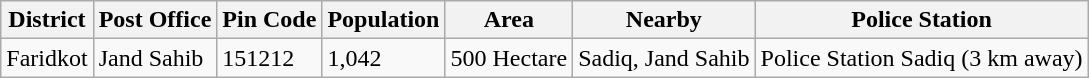<table class="wikitable">
<tr>
<th>District</th>
<th>Post Office</th>
<th>Pin Code</th>
<th>Population</th>
<th>Area</th>
<th>Nearby</th>
<th>Police Station</th>
</tr>
<tr>
<td>Faridkot</td>
<td>Jand Sahib</td>
<td>151212</td>
<td>1,042</td>
<td>500 Hectare</td>
<td>Sadiq, Jand Sahib</td>
<td>Police Station Sadiq (3 km away)</td>
</tr>
</table>
